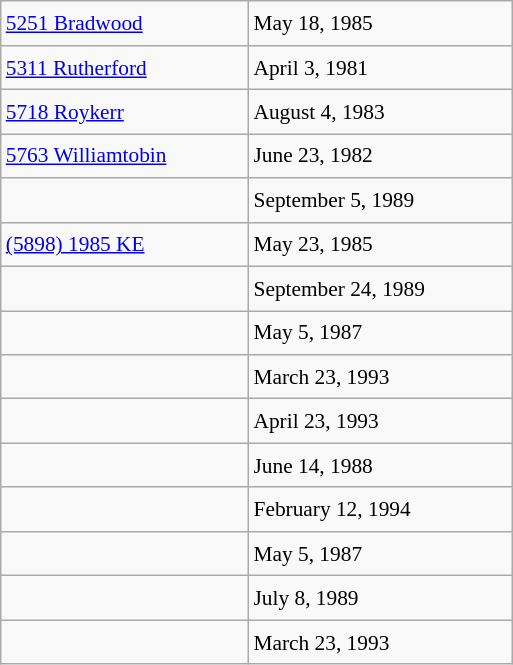<table class="wikitable" style="font-size: 89%; float: left; width: 24em; margin-right: 1em; line-height: 1.6em !important;">
<tr>
<td><a href='#'>5251 Bradwood</a></td>
<td>May 18, 1985</td>
</tr>
<tr>
<td><a href='#'>5311 Rutherford</a></td>
<td>April 3, 1981</td>
</tr>
<tr>
<td><a href='#'>5718 Roykerr</a></td>
<td>August 4, 1983</td>
</tr>
<tr>
<td><a href='#'>5763 Williamtobin</a></td>
<td>June 23, 1982</td>
</tr>
<tr>
<td></td>
<td>September 5, 1989</td>
</tr>
<tr>
<td><a href='#'>(5898) 1985 KE</a></td>
<td>May 23, 1985</td>
</tr>
<tr>
<td></td>
<td>September 24, 1989</td>
</tr>
<tr>
<td></td>
<td>May 5, 1987</td>
</tr>
<tr>
<td></td>
<td>March 23, 1993</td>
</tr>
<tr>
<td></td>
<td>April 23, 1993</td>
</tr>
<tr>
<td></td>
<td>June 14, 1988</td>
</tr>
<tr>
<td></td>
<td>February 12, 1994</td>
</tr>
<tr>
<td></td>
<td>May 5, 1987</td>
</tr>
<tr>
<td></td>
<td>July 8, 1989</td>
</tr>
<tr>
<td></td>
<td>March 23, 1993</td>
</tr>
</table>
